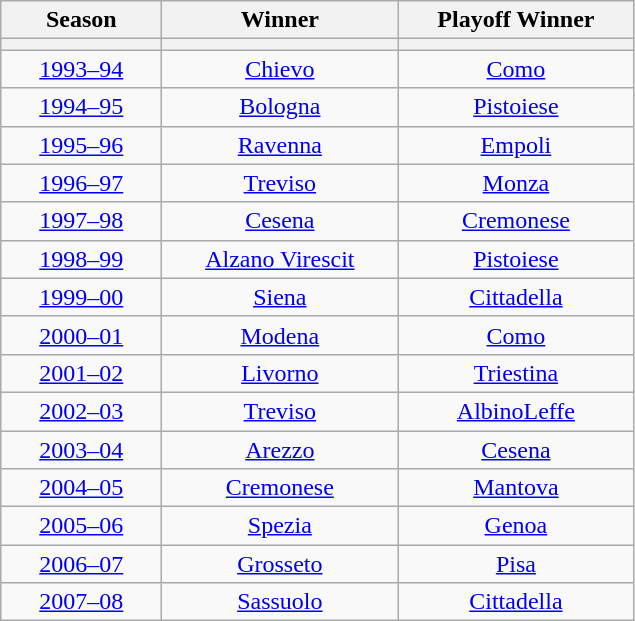<table class="wikitable" style="text-align: center">
<tr>
<th>Season</th>
<th>Winner</th>
<th>Playoff Winner</th>
</tr>
<tr>
<th width=100></th>
<th width=150></th>
<th width=150></th>
</tr>
<tr>
<td><a href='#'>1993–94</a></td>
<td><a href='#'>Chievo</a></td>
<td><a href='#'>Como</a></td>
</tr>
<tr>
<td><a href='#'>1994–95</a></td>
<td><a href='#'>Bologna</a></td>
<td><a href='#'>Pistoiese</a></td>
</tr>
<tr>
<td><a href='#'>1995–96</a></td>
<td><a href='#'>Ravenna</a></td>
<td><a href='#'>Empoli</a></td>
</tr>
<tr>
<td><a href='#'>1996–97</a></td>
<td><a href='#'>Treviso</a></td>
<td><a href='#'>Monza</a></td>
</tr>
<tr>
<td><a href='#'>1997–98</a></td>
<td><a href='#'>Cesena</a></td>
<td><a href='#'>Cremonese</a></td>
</tr>
<tr>
<td><a href='#'>1998–99</a></td>
<td><a href='#'>Alzano Virescit</a></td>
<td><a href='#'>Pistoiese</a></td>
</tr>
<tr>
<td><a href='#'>1999–00</a></td>
<td><a href='#'>Siena</a></td>
<td><a href='#'>Cittadella</a></td>
</tr>
<tr>
<td><a href='#'>2000–01</a></td>
<td><a href='#'>Modena</a></td>
<td><a href='#'>Como</a></td>
</tr>
<tr>
<td><a href='#'>2001–02</a></td>
<td><a href='#'>Livorno</a></td>
<td><a href='#'>Triestina</a></td>
</tr>
<tr>
<td><a href='#'>2002–03</a></td>
<td><a href='#'>Treviso</a></td>
<td><a href='#'>AlbinoLeffe</a></td>
</tr>
<tr>
<td><a href='#'>2003–04</a></td>
<td><a href='#'>Arezzo</a></td>
<td><a href='#'>Cesena</a></td>
</tr>
<tr>
<td><a href='#'>2004–05</a></td>
<td><a href='#'>Cremonese</a></td>
<td><a href='#'>Mantova</a></td>
</tr>
<tr>
<td><a href='#'>2005–06</a></td>
<td><a href='#'>Spezia</a></td>
<td><a href='#'>Genoa</a></td>
</tr>
<tr>
<td><a href='#'>2006–07</a></td>
<td><a href='#'>Grosseto</a></td>
<td><a href='#'>Pisa</a></td>
</tr>
<tr>
<td><a href='#'>2007–08</a></td>
<td><a href='#'>Sassuolo</a></td>
<td><a href='#'>Cittadella</a></td>
</tr>
</table>
